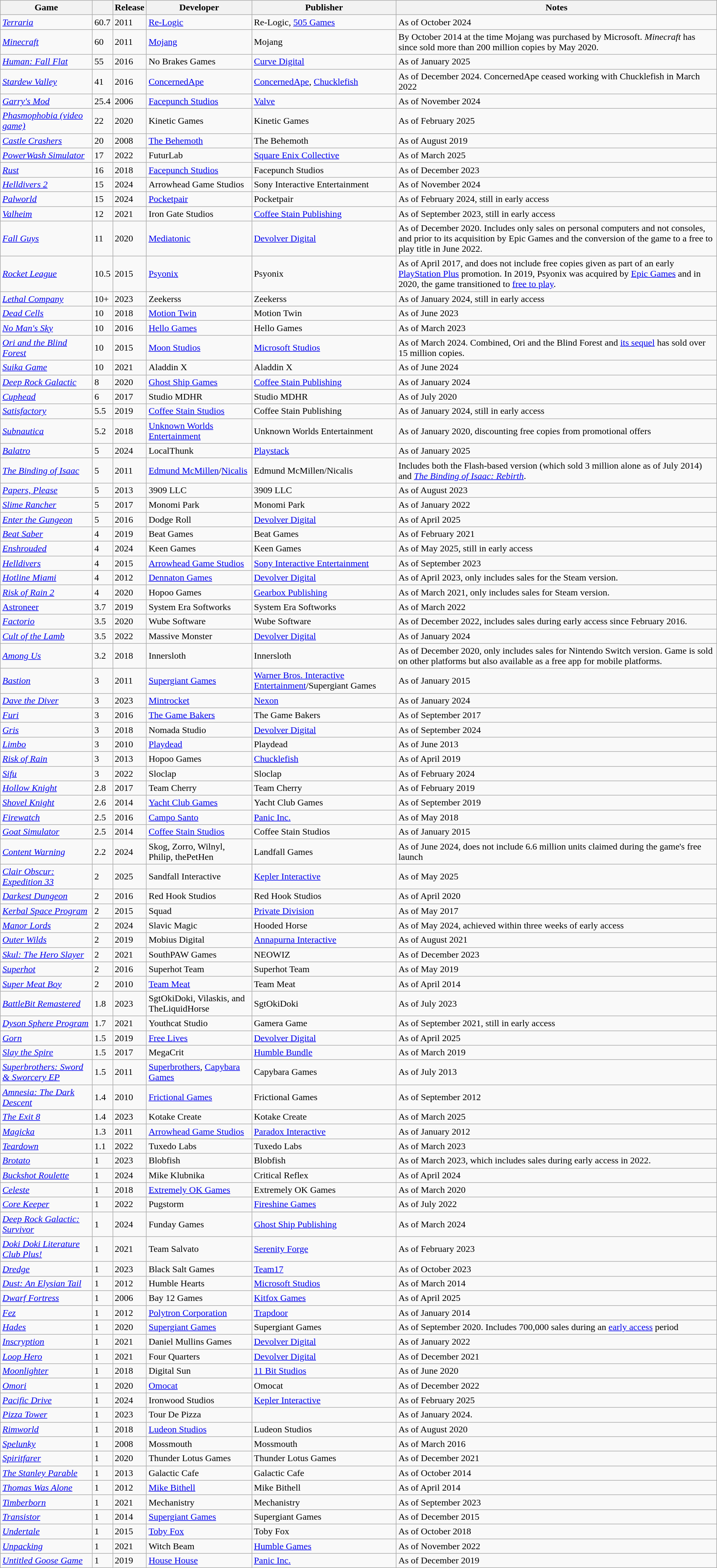<table class="wikitable sortable">
<tr>
<th>Game</th>
<th></th>
<th>Release</th>
<th>Developer</th>
<th>Publisher</th>
<th class="unsortable">Notes</th>
</tr>
<tr>
<td><em><a href='#'>Terraria</a></em></td>
<td>60.7</td>
<td>2011</td>
<td><a href='#'>Re-Logic</a></td>
<td>Re-Logic, <a href='#'>505 Games</a></td>
<td>As of October 2024</td>
</tr>
<tr>
<td><em><a href='#'>Minecraft</a></em></td>
<td>60</td>
<td>2011</td>
<td><a href='#'>Mojang</a></td>
<td>Mojang</td>
<td>By October 2014 at the time Mojang was purchased by Microsoft. <em>Minecraft</em> has since sold more than 200 million copies by May 2020.</td>
</tr>
<tr>
<td><em><a href='#'>Human: Fall Flat</a></em></td>
<td>55</td>
<td>2016</td>
<td>No Brakes Games</td>
<td><a href='#'>Curve Digital</a></td>
<td>As of January 2025</td>
</tr>
<tr>
<td><em><a href='#'>Stardew Valley</a></em></td>
<td>41</td>
<td>2016</td>
<td><a href='#'>ConcernedApe</a></td>
<td><a href='#'>ConcernedApe</a>, <a href='#'>Chucklefish</a></td>
<td>As of December 2024. ConcernedApe ceased working with Chucklefish in March 2022</td>
</tr>
<tr>
<td><em><a href='#'>Garry's Mod</a></em></td>
<td>25.4</td>
<td>2006</td>
<td><a href='#'>Facepunch Studios</a></td>
<td><a href='#'>Valve</a></td>
<td>As of November 2024</td>
</tr>
<tr>
<td><a href='#'><em>Phasmophobia (video game)</em></a></td>
<td>22</td>
<td>2020</td>
<td>Kinetic Games</td>
<td>Kinetic Games</td>
<td>As of February 2025</td>
</tr>
<tr>
<td><em><a href='#'>Castle Crashers</a></em></td>
<td>20</td>
<td>2008</td>
<td><a href='#'>The Behemoth</a></td>
<td>The Behemoth</td>
<td>As of August 2019</td>
</tr>
<tr>
<td><em><a href='#'>PowerWash Simulator</a></em></td>
<td>17</td>
<td>2022</td>
<td>FuturLab</td>
<td><a href='#'>Square Enix Collective</a></td>
<td>As of March 2025</td>
</tr>
<tr>
<td><em><a href='#'>Rust</a></em></td>
<td>16</td>
<td>2018</td>
<td><a href='#'>Facepunch Studios</a></td>
<td>Facepunch Studios</td>
<td>As of December 2023</td>
</tr>
<tr>
<td><a href='#'><em>Helldivers 2</em></a></td>
<td>15</td>
<td>2024</td>
<td>Arrowhead Game Studios</td>
<td>Sony Interactive Entertainment</td>
<td>As of November 2024</td>
</tr>
<tr>
<td><em><a href='#'>Palworld</a></em></td>
<td>15</td>
<td>2024</td>
<td><a href='#'>Pocketpair</a></td>
<td>Pocketpair</td>
<td>As of February 2024, still in early access</td>
</tr>
<tr>
<td><em><a href='#'>Valheim</a></em></td>
<td>12</td>
<td>2021</td>
<td>Iron Gate Studios</td>
<td><a href='#'>Coffee Stain Publishing</a></td>
<td>As of September 2023, still in early access</td>
</tr>
<tr>
<td><em><a href='#'>Fall Guys</a></em></td>
<td>11</td>
<td>2020</td>
<td><a href='#'>Mediatonic</a></td>
<td><a href='#'>Devolver Digital</a></td>
<td>As of December 2020. Includes only sales on personal computers and not consoles, and prior to its acquisition by Epic Games and the conversion of the game to a free to play title in June 2022.</td>
</tr>
<tr>
<td><em><a href='#'>Rocket League</a></em></td>
<td>10.5</td>
<td>2015</td>
<td><a href='#'>Psyonix</a></td>
<td>Psyonix</td>
<td>As of April 2017, and does not include free copies given as part of an early <a href='#'>PlayStation Plus</a> promotion. In 2019, Psyonix was acquired by <a href='#'>Epic Games</a> and in 2020, the game transitioned to <a href='#'>free to play</a>.</td>
</tr>
<tr>
<td><em><a href='#'>Lethal Company</a></em></td>
<td>10+</td>
<td>2023</td>
<td>Zeekerss</td>
<td>Zeekerss</td>
<td>As of January 2024, still in early access</td>
</tr>
<tr>
<td><em><a href='#'>Dead Cells</a></em></td>
<td>10</td>
<td>2018</td>
<td><a href='#'>Motion Twin</a></td>
<td>Motion Twin</td>
<td>As of June 2023</td>
</tr>
<tr>
<td><a href='#'><em>No Man's Sky</em></a></td>
<td>10</td>
<td>2016</td>
<td><a href='#'>Hello Games</a></td>
<td>Hello Games</td>
<td>As of March 2023</td>
</tr>
<tr>
<td><a href='#'><em>Ori and the Blind Forest</em></a></td>
<td>10</td>
<td>2015</td>
<td><a href='#'>Moon Studios</a></td>
<td><a href='#'>Microsoft Studios</a></td>
<td>As of March 2024. Combined, Ori and the Blind Forest and <a href='#'>its sequel</a> has sold over 15 million copies.</td>
</tr>
<tr>
<td><a href='#'><em>Suika Game</em></a></td>
<td>10</td>
<td>2021</td>
<td>Aladdin X</td>
<td>Aladdin X</td>
<td>As of June 2024</td>
</tr>
<tr>
<td><em><a href='#'>Deep Rock Galactic</a></em></td>
<td>8</td>
<td>2020</td>
<td><a href='#'>Ghost Ship Games</a></td>
<td><a href='#'>Coffee Stain Publishing</a></td>
<td>As of January 2024</td>
</tr>
<tr>
<td><em><a href='#'>Cuphead</a></em></td>
<td>6</td>
<td>2017</td>
<td>Studio MDHR</td>
<td>Studio MDHR</td>
<td>As of July 2020</td>
</tr>
<tr>
<td><em><a href='#'>Satisfactory</a></em></td>
<td>5.5</td>
<td>2019</td>
<td><a href='#'>Coffee Stain Studios</a></td>
<td>Coffee Stain Publishing</td>
<td>As of January 2024, still in early access</td>
</tr>
<tr>
<td><em><a href='#'>Subnautica</a></em></td>
<td>5.2</td>
<td>2018</td>
<td><a href='#'>Unknown Worlds Entertainment</a></td>
<td>Unknown Worlds Entertainment</td>
<td>As of January 2020, discounting free copies from promotional offers</td>
</tr>
<tr>
<td><em><a href='#'>Balatro</a></em></td>
<td>5</td>
<td>2024</td>
<td>LocalThunk</td>
<td><a href='#'>Playstack</a></td>
<td>As of January 2025</td>
</tr>
<tr>
<td><em><a href='#'>The Binding of Isaac</a></em></td>
<td>5</td>
<td>2011</td>
<td><a href='#'>Edmund McMillen</a>/<a href='#'>Nicalis</a></td>
<td>Edmund McMillen/Nicalis</td>
<td>Includes both the Flash-based version (which sold 3 million alone as of July 2014) and <em><a href='#'>The Binding of Isaac: Rebirth</a></em>.</td>
</tr>
<tr>
<td><em><a href='#'>Papers, Please</a></em></td>
<td>5</td>
<td>2013</td>
<td>3909 LLC</td>
<td>3909 LLC</td>
<td>As of August 2023</td>
</tr>
<tr>
<td><em><a href='#'>Slime Rancher</a></em></td>
<td>5</td>
<td>2017</td>
<td>Monomi Park</td>
<td>Monomi Park</td>
<td>As of January 2022</td>
</tr>
<tr>
<td><em><a href='#'>Enter the Gungeon</a></em></td>
<td>5</td>
<td>2016</td>
<td>Dodge Roll</td>
<td><a href='#'>Devolver Digital</a></td>
<td>As of April 2025</td>
</tr>
<tr>
<td><em><a href='#'>Beat Saber</a></em></td>
<td>4</td>
<td>2019</td>
<td>Beat Games</td>
<td>Beat Games</td>
<td>As of February 2021</td>
</tr>
<tr>
<td><em><a href='#'>Enshrouded</a></em></td>
<td>4</td>
<td>2024</td>
<td>Keen Games</td>
<td>Keen Games</td>
<td>As of May 2025, still in early access</td>
</tr>
<tr>
<td><em><a href='#'>Helldivers</a></em></td>
<td>4</td>
<td>2015</td>
<td><a href='#'>Arrowhead Game Studios</a></td>
<td><a href='#'>Sony Interactive Entertainment</a></td>
<td>As of September 2023</td>
</tr>
<tr>
<td><em><a href='#'>Hotline Miami</a></em></td>
<td>4</td>
<td>2012</td>
<td><a href='#'>Dennaton Games</a></td>
<td><a href='#'>Devolver Digital</a></td>
<td>As of April 2023, only includes sales for the Steam version.</td>
</tr>
<tr>
<td><em><a href='#'>Risk of Rain 2</a></em></td>
<td>4</td>
<td>2020</td>
<td>Hopoo Games</td>
<td><a href='#'>Gearbox Publishing</a></td>
<td>As of March 2021, only includes sales for Steam version.</td>
</tr>
<tr>
<td><a href='#'>Astroneer</a></td>
<td>3.7</td>
<td>2019</td>
<td>System Era Softworks</td>
<td>System Era Softworks</td>
<td>As of March 2022</td>
</tr>
<tr>
<td><em><a href='#'>Factorio</a></em></td>
<td>3.5</td>
<td>2020</td>
<td>Wube Software</td>
<td>Wube Software</td>
<td>As of December 2022, includes sales during early access since February 2016.</td>
</tr>
<tr>
<td><em><a href='#'>Cult of the Lamb</a></em></td>
<td>3.5</td>
<td>2022</td>
<td>Massive Monster</td>
<td><a href='#'>Devolver Digital</a></td>
<td>As of January 2024</td>
</tr>
<tr>
<td><em><a href='#'>Among Us</a></em></td>
<td>3.2</td>
<td>2018</td>
<td>Innersloth</td>
<td>Innersloth</td>
<td>As of December 2020, only includes sales for Nintendo Switch version. Game is sold on other platforms but also available as a free app for mobile platforms.</td>
</tr>
<tr>
<td><em><a href='#'>Bastion</a></em></td>
<td>3</td>
<td>2011</td>
<td><a href='#'>Supergiant Games</a></td>
<td><a href='#'>Warner Bros. Interactive Entertainment</a>/Supergiant Games</td>
<td>As of January 2015</td>
</tr>
<tr>
<td><em><a href='#'>Dave the Diver</a></em></td>
<td>3</td>
<td>2023</td>
<td><a href='#'>Mintrocket</a></td>
<td><a href='#'>Nexon</a></td>
<td>As of January 2024</td>
</tr>
<tr>
<td><em><a href='#'>Furi</a></em></td>
<td>3</td>
<td>2016</td>
<td><a href='#'>The Game Bakers</a></td>
<td>The Game Bakers</td>
<td>As of September 2017</td>
</tr>
<tr>
<td><em><a href='#'>Gris</a></em></td>
<td>3</td>
<td>2018</td>
<td>Nomada Studio</td>
<td><a href='#'>Devolver Digital</a></td>
<td>As of September 2024</td>
</tr>
<tr>
<td><em><a href='#'>Limbo</a></em></td>
<td>3</td>
<td>2010</td>
<td><a href='#'>Playdead</a></td>
<td>Playdead</td>
<td>As of June 2013</td>
</tr>
<tr>
<td><em><a href='#'>Risk of Rain</a></em></td>
<td>3</td>
<td>2013</td>
<td>Hopoo Games</td>
<td><a href='#'>Chucklefish</a></td>
<td>As of April 2019</td>
</tr>
<tr>
<td><em><a href='#'>Sifu</a></em></td>
<td>3</td>
<td>2022</td>
<td>Sloclap</td>
<td>Sloclap</td>
<td>As of February 2024</td>
</tr>
<tr>
<td><em><a href='#'>Hollow Knight</a></em></td>
<td>2.8</td>
<td>2017</td>
<td>Team Cherry</td>
<td>Team Cherry</td>
<td>As of February 2019</td>
</tr>
<tr>
<td><em><a href='#'>Shovel Knight</a></em></td>
<td>2.6</td>
<td>2014</td>
<td><a href='#'>Yacht Club Games</a></td>
<td>Yacht Club Games</td>
<td>As of September 2019</td>
</tr>
<tr>
<td><em><a href='#'>Firewatch</a></em></td>
<td>2.5</td>
<td>2016</td>
<td><a href='#'>Campo Santo</a></td>
<td><a href='#'>Panic Inc.</a></td>
<td>As of May 2018</td>
</tr>
<tr>
<td><em><a href='#'>Goat Simulator</a></em></td>
<td>2.5</td>
<td>2014</td>
<td><a href='#'>Coffee Stain Studios</a></td>
<td>Coffee Stain Studios</td>
<td>As of January 2015</td>
</tr>
<tr>
<td><em><a href='#'>Content Warning</a></em></td>
<td>2.2</td>
<td>2024</td>
<td>Skog, Zorro, Wilnyl, Philip, thePetHen</td>
<td>Landfall Games</td>
<td>As of June 2024, does not include 6.6 million units claimed during the game's free launch</td>
</tr>
<tr>
<td><a href='#'><em>Clair Obscur: Expedition 33</em></a></td>
<td>2</td>
<td>2025</td>
<td>Sandfall Interactive</td>
<td><a href='#'>Kepler Interactive</a></td>
<td>As of May 2025</td>
</tr>
<tr>
<td><em><a href='#'>Darkest Dungeon</a></em></td>
<td>2</td>
<td>2016</td>
<td>Red Hook Studios</td>
<td>Red Hook Studios</td>
<td>As of April 2020</td>
</tr>
<tr>
<td><a href='#'><em>Kerbal Space Program</em></a></td>
<td>2</td>
<td>2015</td>
<td>Squad</td>
<td><a href='#'>Private Division</a></td>
<td>As of May 2017</td>
</tr>
<tr>
<td><em><a href='#'>Manor Lords</a></em></td>
<td>2</td>
<td>2024</td>
<td>Slavic Magic</td>
<td>Hooded Horse</td>
<td>As of May 2024, achieved within three weeks of early access</td>
</tr>
<tr>
<td><a href='#'><em>Outer Wilds</em></a></td>
<td>2</td>
<td>2019</td>
<td>Mobius Digital</td>
<td><a href='#'>Annapurna Interactive</a></td>
<td>As of August 2021</td>
</tr>
<tr>
<td><em><a href='#'>Skul: The Hero Slayer</a></em></td>
<td>2</td>
<td>2021</td>
<td>SouthPAW Games</td>
<td>NEOWIZ</td>
<td>As of December 2023</td>
</tr>
<tr>
<td><em><a href='#'>Superhot</a></em></td>
<td>2</td>
<td>2016</td>
<td>Superhot Team</td>
<td>Superhot Team</td>
<td>As of May 2019</td>
</tr>
<tr>
<td><em><a href='#'>Super Meat Boy</a></em></td>
<td>2</td>
<td>2010</td>
<td><a href='#'>Team Meat</a></td>
<td>Team Meat</td>
<td>As of April 2014</td>
</tr>
<tr>
<td><em><a href='#'>BattleBit Remastered</a></em></td>
<td>1.8</td>
<td>2023</td>
<td>SgtOkiDoki, Vilaskis, and TheLiquidHorse</td>
<td>SgtOkiDoki</td>
<td>As of July 2023</td>
</tr>
<tr>
<td><em><a href='#'>Dyson Sphere Program</a></em></td>
<td>1.7</td>
<td>2021</td>
<td>Youthcat Studio</td>
<td>Gamera Game</td>
<td>As of September 2021, still in early access</td>
</tr>
<tr>
<td><a href='#'><em>Gorn</em></a></td>
<td>1.5</td>
<td>2019</td>
<td><a href='#'>Free Lives</a></td>
<td><a href='#'>Devolver Digital</a></td>
<td>As of April 2025</td>
</tr>
<tr>
<td><em><a href='#'>Slay the Spire</a></em></td>
<td>1.5</td>
<td>2017</td>
<td>MegaCrit</td>
<td><a href='#'>Humble Bundle</a></td>
<td>As of March 2019</td>
</tr>
<tr>
<td><em><a href='#'>Superbrothers: Sword & Sworcery EP</a></em></td>
<td>1.5</td>
<td>2011</td>
<td><a href='#'>Superbrothers</a>, <a href='#'>Capybara Games</a></td>
<td>Capybara Games</td>
<td>As of July 2013</td>
</tr>
<tr>
<td><em><a href='#'>Amnesia: The Dark Descent</a></em></td>
<td>1.4</td>
<td>2010</td>
<td><a href='#'>Frictional Games</a></td>
<td>Frictional Games</td>
<td>As of September 2012</td>
</tr>
<tr>
<td><a href='#'><em>The Exit 8</em></a></td>
<td>1.4</td>
<td>2023</td>
<td>Kotake Create</td>
<td>Kotake Create</td>
<td>As of March 2025</td>
</tr>
<tr>
<td><em><a href='#'>Magicka</a></em></td>
<td>1.3</td>
<td>2011</td>
<td><a href='#'>Arrowhead Game Studios</a></td>
<td><a href='#'>Paradox Interactive</a></td>
<td>As of January 2012</td>
</tr>
<tr>
<td><em><a href='#'>Teardown</a></em></td>
<td>1.1</td>
<td>2022</td>
<td>Tuxedo Labs</td>
<td>Tuxedo Labs</td>
<td>As of March 2023</td>
</tr>
<tr>
<td><em><a href='#'>Brotato</a></em></td>
<td>1</td>
<td>2023</td>
<td>Blobfish</td>
<td>Blobfish</td>
<td>As of March 2023, which includes sales during early access in 2022.</td>
</tr>
<tr>
<td><em><a href='#'>Buckshot Roulette</a></em></td>
<td>1</td>
<td>2024</td>
<td>Mike Klubnika</td>
<td>Critical Reflex</td>
<td>As of April 2024</td>
</tr>
<tr>
<td><em><a href='#'>Celeste</a></em></td>
<td>1</td>
<td>2018</td>
<td><a href='#'>Extremely OK Games</a></td>
<td>Extremely OK Games</td>
<td>As of March 2020</td>
</tr>
<tr>
<td><em><a href='#'>Core Keeper</a></em></td>
<td>1</td>
<td>2022</td>
<td>Pugstorm</td>
<td><a href='#'>Fireshine Games</a></td>
<td>As of July 2022</td>
</tr>
<tr>
<td><em><a href='#'>Deep Rock Galactic: Survivor</a></em></td>
<td>1</td>
<td>2024</td>
<td>Funday Games</td>
<td><a href='#'>Ghost Ship Publishing</a></td>
<td>As of March 2024</td>
</tr>
<tr>
<td><a href='#'><em>Doki Doki Literature Club Plus!</em></a></td>
<td>1</td>
<td>2021</td>
<td>Team Salvato</td>
<td><a href='#'>Serenity Forge</a></td>
<td>As of February 2023</td>
</tr>
<tr>
<td><em><a href='#'>Dredge</a></em></td>
<td>1</td>
<td>2023</td>
<td>Black Salt Games</td>
<td><a href='#'>Team17</a></td>
<td>As of October 2023</td>
</tr>
<tr>
<td><em><a href='#'>Dust: An Elysian Tail</a></em></td>
<td>1</td>
<td>2012</td>
<td>Humble Hearts</td>
<td><a href='#'>Microsoft Studios</a></td>
<td>As of March 2014</td>
</tr>
<tr>
<td><a href='#'><em>Dwarf Fortress</em></a></td>
<td>1</td>
<td>2006</td>
<td>Bay 12 Games</td>
<td><a href='#'>Kitfox Games</a></td>
<td>As of April 2025</td>
</tr>
<tr>
<td><em><a href='#'>Fez</a></em></td>
<td>1</td>
<td>2012</td>
<td><a href='#'>Polytron Corporation</a></td>
<td><a href='#'>Trapdoor</a></td>
<td>As of January 2014</td>
</tr>
<tr>
<td><em><a href='#'>Hades</a></em></td>
<td>1</td>
<td>2020</td>
<td><a href='#'>Supergiant Games</a></td>
<td>Supergiant Games</td>
<td>As of September 2020. Includes 700,000 sales during an <a href='#'>early access</a> period</td>
</tr>
<tr>
<td><em><a href='#'>Inscryption</a></em></td>
<td>1</td>
<td>2021</td>
<td>Daniel Mullins Games</td>
<td><a href='#'>Devolver Digital</a></td>
<td>As of January 2022</td>
</tr>
<tr>
<td><em><a href='#'>Loop Hero</a></em></td>
<td>1</td>
<td>2021</td>
<td>Four Quarters</td>
<td><a href='#'>Devolver Digital</a></td>
<td>As of December 2021</td>
</tr>
<tr>
<td><em><a href='#'>Moonlighter</a></em></td>
<td>1</td>
<td>2018</td>
<td>Digital Sun</td>
<td><a href='#'>11 Bit Studios</a></td>
<td>As of June 2020</td>
</tr>
<tr>
<td><em><a href='#'>Omori</a></em></td>
<td>1</td>
<td>2020</td>
<td><a href='#'>Omocat</a></td>
<td>Omocat</td>
<td>As of December 2022</td>
</tr>
<tr>
<td><em><a href='#'>Pacific Drive</a></em></td>
<td>1</td>
<td>2024</td>
<td>Ironwood Studios</td>
<td><a href='#'>Kepler Interactive</a></td>
<td>As of February 2025</td>
</tr>
<tr>
<td><em><a href='#'>Pizza Tower</a></em></td>
<td>1</td>
<td>2023</td>
<td>Tour De Pizza</td>
<td></td>
<td>As of January 2024.</td>
</tr>
<tr>
<td><em><a href='#'>Rimworld</a></em></td>
<td>1</td>
<td>2018</td>
<td><a href='#'>Ludeon Studios</a></td>
<td>Ludeon Studios</td>
<td>As of August 2020</td>
</tr>
<tr>
<td><em><a href='#'>Spelunky</a></em></td>
<td>1</td>
<td>2008</td>
<td>Mossmouth</td>
<td>Mossmouth</td>
<td>As of March 2016</td>
</tr>
<tr>
<td><em><a href='#'>Spiritfarer</a></em></td>
<td>1</td>
<td>2020</td>
<td>Thunder Lotus Games</td>
<td>Thunder Lotus Games</td>
<td>As of December 2021</td>
</tr>
<tr>
<td><a href='#'><em>The Stanley Parable</em></a></td>
<td>1</td>
<td>2013</td>
<td>Galactic Cafe</td>
<td>Galactic Cafe</td>
<td>As of October 2014</td>
</tr>
<tr>
<td><em><a href='#'>Thomas Was Alone</a></em></td>
<td>1</td>
<td>2012</td>
<td><a href='#'>Mike Bithell</a></td>
<td>Mike Bithell</td>
<td>As of April 2014</td>
</tr>
<tr>
<td><em><a href='#'>Timberborn</a></em></td>
<td>1</td>
<td>2021</td>
<td>Mechanistry</td>
<td>Mechanistry</td>
<td>As of September 2023</td>
</tr>
<tr>
<td><em><a href='#'>Transistor</a></em></td>
<td>1</td>
<td>2014</td>
<td><a href='#'>Supergiant Games</a></td>
<td>Supergiant Games</td>
<td>As of December 2015</td>
</tr>
<tr>
<td><em><a href='#'>Undertale</a></em></td>
<td>1</td>
<td>2015</td>
<td><a href='#'>Toby Fox</a></td>
<td>Toby Fox</td>
<td>As of October 2018</td>
</tr>
<tr>
<td><em><a href='#'>Unpacking</a></em></td>
<td>1</td>
<td>2021</td>
<td>Witch Beam</td>
<td><a href='#'>Humble Games</a></td>
<td>As of November 2022</td>
</tr>
<tr>
<td><em><a href='#'>Untitled Goose Game</a></em></td>
<td>1</td>
<td>2019</td>
<td><a href='#'>House House</a></td>
<td><a href='#'>Panic Inc.</a></td>
<td>As of December 2019</td>
</tr>
</table>
